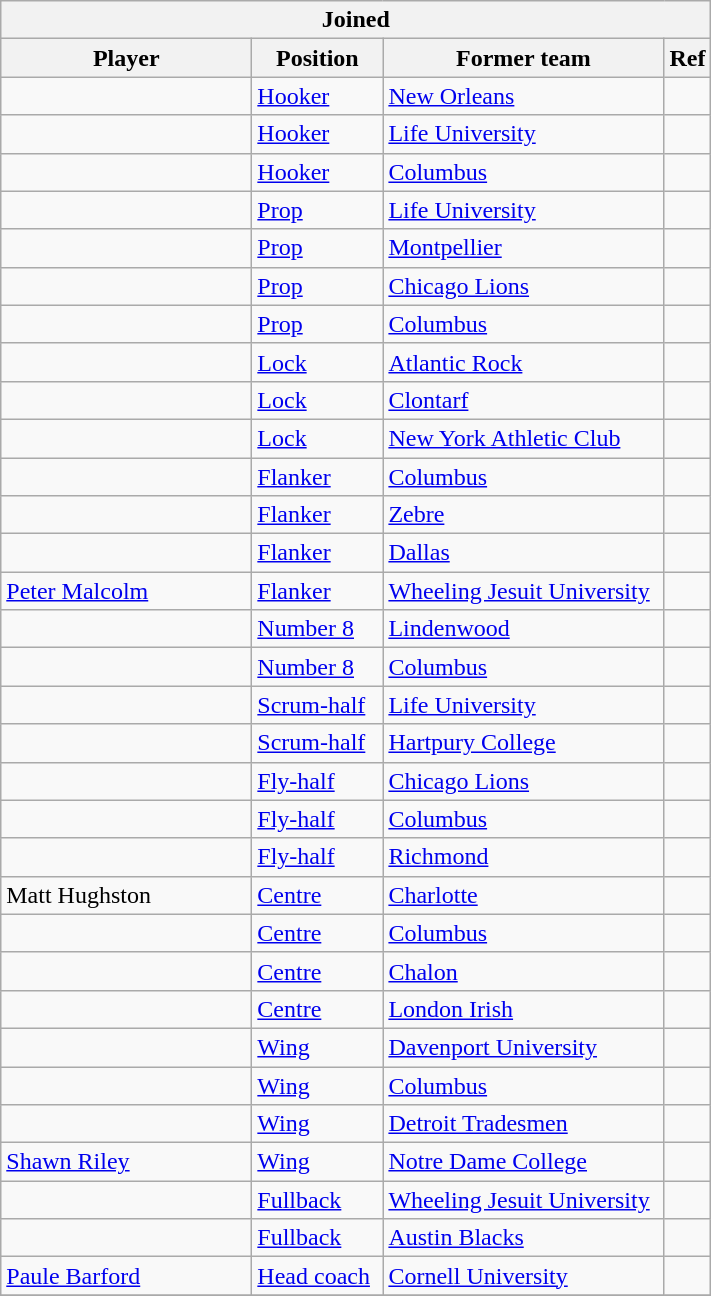<table class="wikitable sortable" style="text-align:center">
<tr>
<th colspan="100%" style="text-align:center;"><strong>Joined</strong></th>
</tr>
<tr>
<th style="width:160px">Player</th>
<th style="width:80px">Position</th>
<th style="width:180px">Former team</th>
<th class="unsortable">Ref</th>
</tr>
<tr>
<td align=left></td>
<td align=left><a href='#'>Hooker</a></td>
<td align=left> <a href='#'>New Orleans</a></td>
<td></td>
</tr>
<tr>
<td align=left></td>
<td align=left><a href='#'>Hooker</a></td>
<td align=left> <a href='#'>Life University</a></td>
<td></td>
</tr>
<tr>
<td align=left></td>
<td align=left><a href='#'>Hooker</a></td>
<td align=left> <a href='#'>Columbus</a></td>
<td></td>
</tr>
<tr>
<td align=left></td>
<td align=left><a href='#'>Prop</a></td>
<td align=left> <a href='#'>Life University</a></td>
<td></td>
</tr>
<tr>
<td align=left></td>
<td align=left><a href='#'>Prop</a></td>
<td align=left> <a href='#'>Montpellier</a></td>
<td></td>
</tr>
<tr>
<td align=left></td>
<td align=left><a href='#'>Prop</a></td>
<td align=left> <a href='#'>Chicago Lions</a></td>
<td></td>
</tr>
<tr>
<td align=left></td>
<td align=left><a href='#'>Prop</a></td>
<td align=left> <a href='#'>Columbus</a></td>
<td></td>
</tr>
<tr>
<td align=left></td>
<td align=left><a href='#'>Lock</a></td>
<td align=left> <a href='#'>Atlantic Rock</a></td>
<td></td>
</tr>
<tr>
<td align=left></td>
<td align=left><a href='#'>Lock</a></td>
<td align=left> <a href='#'>Clontarf</a></td>
<td></td>
</tr>
<tr>
<td align=left></td>
<td align=left><a href='#'>Lock</a></td>
<td align=left> <a href='#'>New York Athletic Club</a></td>
<td></td>
</tr>
<tr>
<td align=left></td>
<td align=left><a href='#'>Flanker</a></td>
<td align=left> <a href='#'>Columbus</a></td>
<td></td>
</tr>
<tr>
<td align=left></td>
<td align=left><a href='#'>Flanker</a></td>
<td align=left> <a href='#'>Zebre</a></td>
<td></td>
</tr>
<tr>
<td align=left></td>
<td align=left><a href='#'>Flanker</a></td>
<td align=left> <a href='#'>Dallas</a></td>
<td></td>
</tr>
<tr>
<td align=left><a href='#'>Peter Malcolm</a></td>
<td align=left><a href='#'>Flanker</a></td>
<td align=left> <a href='#'>Wheeling Jesuit University</a></td>
<td></td>
</tr>
<tr>
<td align=left></td>
<td align=left><a href='#'>Number 8</a></td>
<td align=left> <a href='#'>Lindenwood</a></td>
<td></td>
</tr>
<tr>
<td align=left></td>
<td align=left><a href='#'>Number 8</a></td>
<td align=left> <a href='#'>Columbus</a></td>
<td></td>
</tr>
<tr>
<td align=left></td>
<td align=left><a href='#'>Scrum-half</a></td>
<td align=left> <a href='#'>Life University</a></td>
<td></td>
</tr>
<tr>
<td align=left></td>
<td align=left><a href='#'>Scrum-half</a></td>
<td align=left> <a href='#'>Hartpury College</a></td>
<td></td>
</tr>
<tr>
<td align=left></td>
<td align=left><a href='#'>Fly-half</a></td>
<td align=left> <a href='#'>Chicago Lions</a></td>
<td></td>
</tr>
<tr>
<td align=left></td>
<td align=left><a href='#'>Fly-half</a></td>
<td align=left> <a href='#'>Columbus</a></td>
<td></td>
</tr>
<tr>
<td align=left></td>
<td align=left><a href='#'>Fly-half</a></td>
<td align=left> <a href='#'>Richmond</a></td>
<td></td>
</tr>
<tr>
<td align=left>Matt Hughston</td>
<td align=left><a href='#'>Centre</a></td>
<td align=left> <a href='#'>Charlotte</a></td>
<td></td>
</tr>
<tr>
<td align=left></td>
<td align=left><a href='#'>Centre</a></td>
<td align=left> <a href='#'>Columbus</a></td>
<td></td>
</tr>
<tr>
<td align=left></td>
<td align=left><a href='#'>Centre</a></td>
<td align=left> <a href='#'>Chalon</a></td>
<td></td>
</tr>
<tr>
<td align=left></td>
<td align=left><a href='#'>Centre</a></td>
<td align=left> <a href='#'>London Irish</a></td>
<td></td>
</tr>
<tr>
<td align=left></td>
<td align=left><a href='#'>Wing</a></td>
<td align=left> <a href='#'>Davenport University</a></td>
<td></td>
</tr>
<tr>
<td align=left></td>
<td align=left><a href='#'>Wing</a></td>
<td align=left> <a href='#'>Columbus</a></td>
<td></td>
</tr>
<tr>
<td align=left></td>
<td align=left><a href='#'>Wing</a></td>
<td align=left> <a href='#'>Detroit Tradesmen</a></td>
<td></td>
</tr>
<tr>
<td align=left><a href='#'>Shawn Riley</a></td>
<td align=left><a href='#'>Wing</a></td>
<td align=left> <a href='#'>Notre Dame College</a></td>
<td></td>
</tr>
<tr>
<td align=left></td>
<td align=left><a href='#'>Fullback</a></td>
<td align=left> <a href='#'>Wheeling Jesuit University</a></td>
<td></td>
</tr>
<tr>
<td align=left></td>
<td align=left><a href='#'>Fullback</a></td>
<td align=left> <a href='#'>Austin Blacks</a></td>
<td></td>
</tr>
<tr>
<td align=left><a href='#'>Paule Barford</a></td>
<td align=left><a href='#'>Head coach</a></td>
<td align=left> <a href='#'>Cornell University</a></td>
<td></td>
</tr>
<tr>
</tr>
</table>
